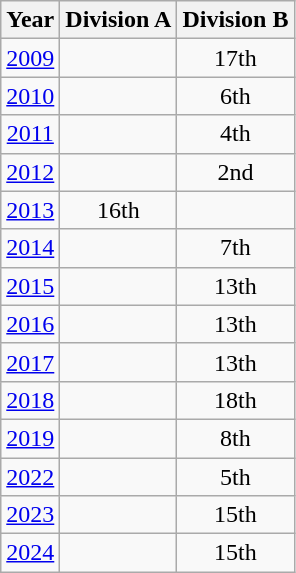<table class="wikitable" style="text-align:center">
<tr>
<th>Year</th>
<th>Division A</th>
<th>Division B</th>
</tr>
<tr>
<td><a href='#'>2009</a></td>
<td></td>
<td>17th</td>
</tr>
<tr>
<td><a href='#'>2010</a></td>
<td></td>
<td>6th</td>
</tr>
<tr>
<td><a href='#'>2011</a></td>
<td></td>
<td>4th</td>
</tr>
<tr>
<td><a href='#'>2012</a></td>
<td></td>
<td> 2nd</td>
</tr>
<tr>
<td><a href='#'>2013</a></td>
<td>16th</td>
<td></td>
</tr>
<tr>
<td><a href='#'>2014</a></td>
<td></td>
<td>7th</td>
</tr>
<tr>
<td><a href='#'>2015</a></td>
<td></td>
<td>13th</td>
</tr>
<tr>
<td><a href='#'>2016</a></td>
<td></td>
<td>13th</td>
</tr>
<tr>
<td><a href='#'>2017</a></td>
<td></td>
<td>13th</td>
</tr>
<tr>
<td><a href='#'>2018</a></td>
<td></td>
<td>18th</td>
</tr>
<tr>
<td><a href='#'>2019</a></td>
<td></td>
<td>8th</td>
</tr>
<tr>
<td><a href='#'>2022</a></td>
<td></td>
<td>5th</td>
</tr>
<tr>
<td><a href='#'>2023</a></td>
<td></td>
<td>15th</td>
</tr>
<tr>
<td><a href='#'>2024</a></td>
<td></td>
<td>15th</td>
</tr>
</table>
